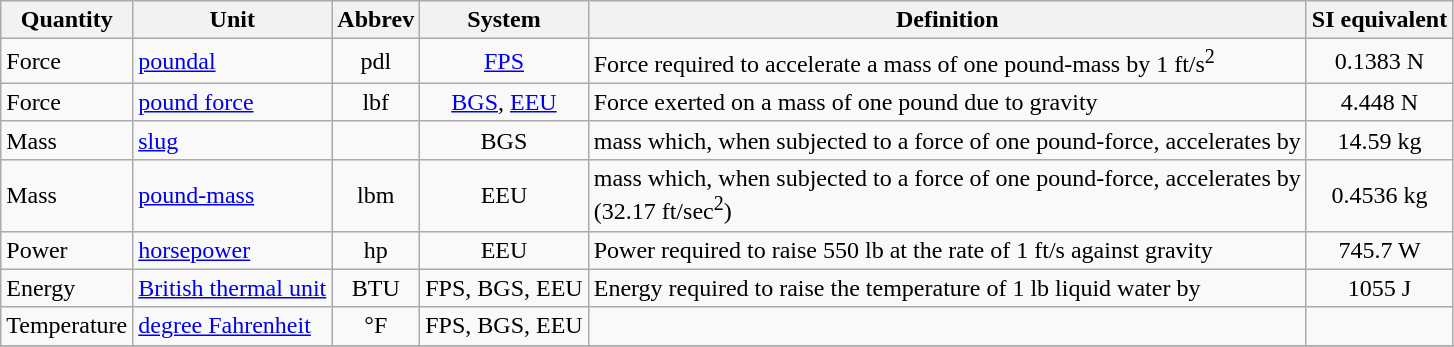<table class="wikitable">
<tr>
<th>Quantity</th>
<th>Unit</th>
<th>Abbrev</th>
<th>System</th>
<th>Definition</th>
<th>SI equivalent</th>
</tr>
<tr>
<td>Force</td>
<td><a href='#'>poundal</a></td>
<td align="center">pdl</td>
<td align="center"><a href='#'>FPS</a></td>
<td>Force required to accelerate a mass of one pound-mass by 1 ft/s<sup>2</sup></td>
<td align="center">0.1383 N</td>
</tr>
<tr>
<td>Force</td>
<td><a href='#'>pound force</a></td>
<td align="center">lbf</td>
<td align="center"><a href='#'>BGS</a>, <a href='#'>EEU</a></td>
<td>Force exerted on a mass of one pound due to gravity</td>
<td align="center">4.448 N</td>
</tr>
<tr>
<td>Mass</td>
<td><a href='#'>slug</a></td>
<td></td>
<td align="center">BGS</td>
<td>mass which, when subjected to a force of one pound-force, accelerates by </td>
<td align="center">14.59 kg</td>
</tr>
<tr>
<td>Mass</td>
<td><a href='#'>pound-mass</a></td>
<td align="center">lbm</td>
<td align="center">EEU</td>
<td>mass which, when subjected to a force of one pound-force, accelerates by <br>(32.17 ft/sec<sup>2</sup>)</td>
<td align="center">0.4536 kg</td>
</tr>
<tr>
<td>Power</td>
<td><a href='#'>horsepower</a></td>
<td align="center">hp</td>
<td align="center">EEU</td>
<td>Power required to raise 550 lb at the rate of 1 ft/s against gravity</td>
<td align="center">745.7 W</td>
</tr>
<tr>
<td>Energy</td>
<td><a href='#'>British thermal unit</a></td>
<td align="center">BTU</td>
<td align="center">FPS, BGS, EEU</td>
<td>Energy required to raise the temperature of 1 lb liquid water by </td>
<td align="center">1055 J</td>
</tr>
<tr>
<td>Temperature</td>
<td><a href='#'>degree Fahrenheit</a></td>
<td align="center">°F</td>
<td align="center">FPS, BGS, EEU</td>
<td></td>
<td></td>
</tr>
<tr>
</tr>
</table>
